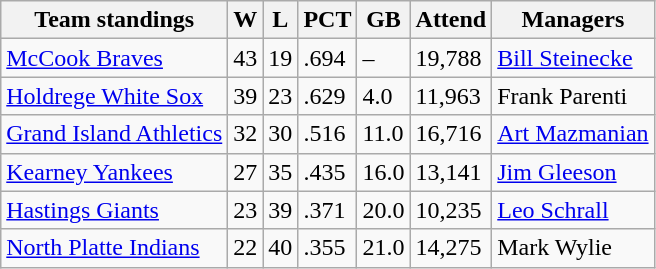<table class="wikitable">
<tr>
<th>Team standings</th>
<th>W</th>
<th>L</th>
<th>PCT</th>
<th>GB</th>
<th>Attend</th>
<th>Managers</th>
</tr>
<tr>
<td><a href='#'>McCook Braves</a></td>
<td>43</td>
<td>19</td>
<td>.694</td>
<td>–</td>
<td>19,788</td>
<td><a href='#'>Bill Steinecke</a></td>
</tr>
<tr>
<td><a href='#'>Holdrege White Sox</a></td>
<td>39</td>
<td>23</td>
<td>.629</td>
<td>4.0</td>
<td>11,963</td>
<td>Frank Parenti</td>
</tr>
<tr>
<td><a href='#'>Grand Island Athletics</a></td>
<td>32</td>
<td>30</td>
<td>.516</td>
<td>11.0</td>
<td>16,716</td>
<td><a href='#'>Art Mazmanian</a></td>
</tr>
<tr>
<td><a href='#'>Kearney Yankees</a></td>
<td>27</td>
<td>35</td>
<td>.435</td>
<td>16.0</td>
<td>13,141</td>
<td><a href='#'>Jim Gleeson</a></td>
</tr>
<tr>
<td><a href='#'>Hastings Giants</a></td>
<td>23</td>
<td>39</td>
<td>.371</td>
<td>20.0</td>
<td>10,235</td>
<td><a href='#'>Leo Schrall</a></td>
</tr>
<tr>
<td><a href='#'>North Platte Indians</a></td>
<td>22</td>
<td>40</td>
<td>.355</td>
<td>21.0</td>
<td>14,275</td>
<td>Mark Wylie</td>
</tr>
</table>
